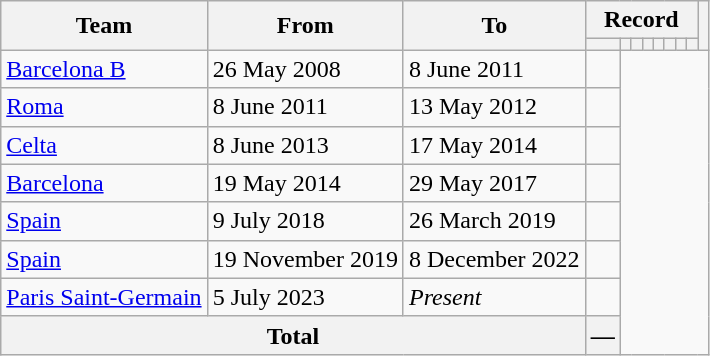<table class=wikitable style="text-align: center">
<tr>
<th rowspan=2>Team</th>
<th rowspan=2>From</th>
<th rowspan=2>To</th>
<th colspan=8>Record</th>
<th rowspan=2></th>
</tr>
<tr>
<th></th>
<th></th>
<th></th>
<th></th>
<th></th>
<th></th>
<th></th>
<th></th>
</tr>
<tr>
<td align=left><a href='#'>Barcelona B</a></td>
<td align=left>26 May 2008</td>
<td align=left>8 June 2011<br></td>
<td></td>
</tr>
<tr>
<td align=left><a href='#'>Roma</a></td>
<td align=left>8 June 2011</td>
<td align=left>13 May 2012<br></td>
<td></td>
</tr>
<tr>
<td align=left><a href='#'>Celta</a></td>
<td align=left>8 June 2013</td>
<td align=left>17 May 2014<br></td>
<td></td>
</tr>
<tr>
<td align=left><a href='#'>Barcelona</a></td>
<td align=left>19 May 2014</td>
<td align=left>29 May 2017<br></td>
<td></td>
</tr>
<tr>
<td align="left"><a href='#'>Spain</a></td>
<td align=left>9 July 2018</td>
<td align=left>26 March 2019<br></td>
<td></td>
</tr>
<tr>
<td align="left"><a href='#'>Spain</a></td>
<td align=left>19 November 2019</td>
<td align=left>8 December 2022<br></td>
<td></td>
</tr>
<tr>
<td align="left"><a href='#'>Paris Saint-Germain</a></td>
<td align=left>5 July 2023</td>
<td align=left><em>Present</em><br></td>
<td></td>
</tr>
<tr>
<th colspan=3>Total<br></th>
<th>—</th>
</tr>
</table>
